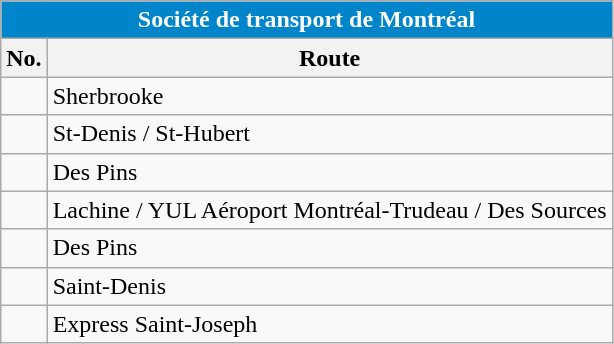<table align=center class="wikitable">
<tr>
<th style="background: #0085CA; font-size:100%; color:#FFFFFF;"colspan="4">Société de transport de Montréal</th>
</tr>
<tr>
<th>No.</th>
<th>Route</th>
</tr>
<tr>
<td {{Avoid wrap> </td>
<td>Sherbrooke</td>
</tr>
<tr>
<td></td>
<td>St-Denis / St-Hubert</td>
</tr>
<tr>
<td></td>
<td>Des Pins</td>
</tr>
<tr>
<td {{Avoid wrap> </td>
<td>Lachine / YUL Aéroport Montréal-Trudeau / Des Sources</td>
</tr>
<tr>
<td {{Avoid wrap> </td>
<td>Des Pins</td>
</tr>
<tr>
<td {{Avoid wrap> </td>
<td>Saint-Denis</td>
</tr>
<tr>
<td></td>
<td>Express Saint-Joseph</td>
</tr>
</table>
